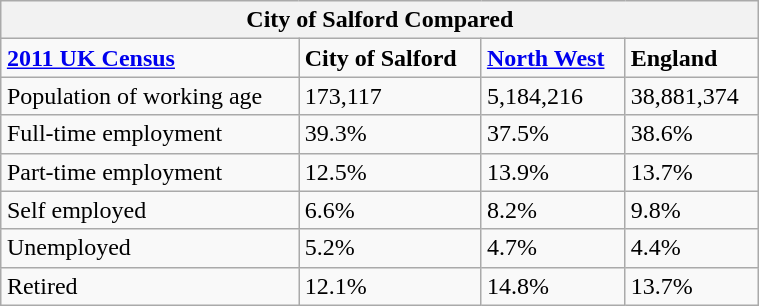<table class="wikitable" id="toc" style="float: right; margin-left: 1em; width: 40%; " cellspacing="5">
<tr>
<th colspan="4"><strong>City of Salford Compared</strong></th>
</tr>
<tr>
<td><strong><a href='#'>2011 UK Census</a></strong></td>
<td><strong>City of Salford</strong></td>
<td><strong><a href='#'>North West</a></strong></td>
<td><strong>England</strong></td>
</tr>
<tr>
<td>Population of working age</td>
<td>173,117</td>
<td>5,184,216</td>
<td>38,881,374</td>
</tr>
<tr>
<td>Full-time employment</td>
<td>39.3%</td>
<td>37.5%</td>
<td>38.6%</td>
</tr>
<tr>
<td>Part-time employment</td>
<td>12.5%</td>
<td>13.9%</td>
<td>13.7%</td>
</tr>
<tr>
<td>Self employed</td>
<td>6.6%</td>
<td>8.2%</td>
<td>9.8%</td>
</tr>
<tr>
<td>Unemployed</td>
<td>5.2%</td>
<td>4.7%</td>
<td>4.4%</td>
</tr>
<tr>
<td>Retired</td>
<td>12.1%</td>
<td>14.8%</td>
<td>13.7%</td>
</tr>
</table>
